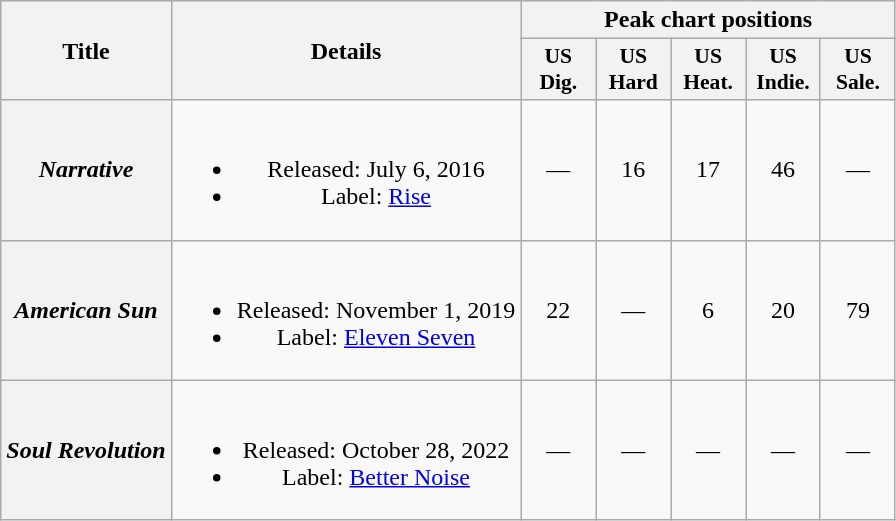<table class="wikitable plainrowheaders" style="text-align:center;">
<tr>
<th scope="col" rowspan="2">Title</th>
<th scope="col" rowspan="2">Details</th>
<th scope="col" colspan="5">Peak chart positions</th>
</tr>
<tr>
<th scope="col" style="width:3em;font-size:90%;">US<br>Dig.<br></th>
<th scope="col" style="width:3em;font-size:90%;">US<br>Hard<br></th>
<th scope="col" style="width:3em;font-size:90%;">US<br>Heat.<br></th>
<th scope="col" style="width:3em;font-size:90%;">US<br>Indie.<br></th>
<th scope="col" style="width:3em;font-size:90%;">US<br>Sale.<br></th>
</tr>
<tr>
<th scope="row"><em>Narrative</em></th>
<td><br><ul><li>Released: July 6, 2016</li><li>Label: <a href='#'>Rise</a></li></ul></td>
<td>—</td>
<td>16</td>
<td>17</td>
<td>46</td>
<td>—</td>
</tr>
<tr>
<th scope="row"><em>American Sun</em></th>
<td><br><ul><li>Released: November 1, 2019</li><li>Label: <a href='#'>Eleven Seven</a></li></ul></td>
<td>22</td>
<td>—</td>
<td>6</td>
<td>20</td>
<td>79</td>
</tr>
<tr>
<th scope="row"><em>Soul Revolution</em></th>
<td><br><ul><li>Released: October 28, 2022</li><li>Label: <a href='#'>Better Noise</a></li></ul></td>
<td>—</td>
<td>—</td>
<td>—</td>
<td>—</td>
<td>—</td>
</tr>
</table>
